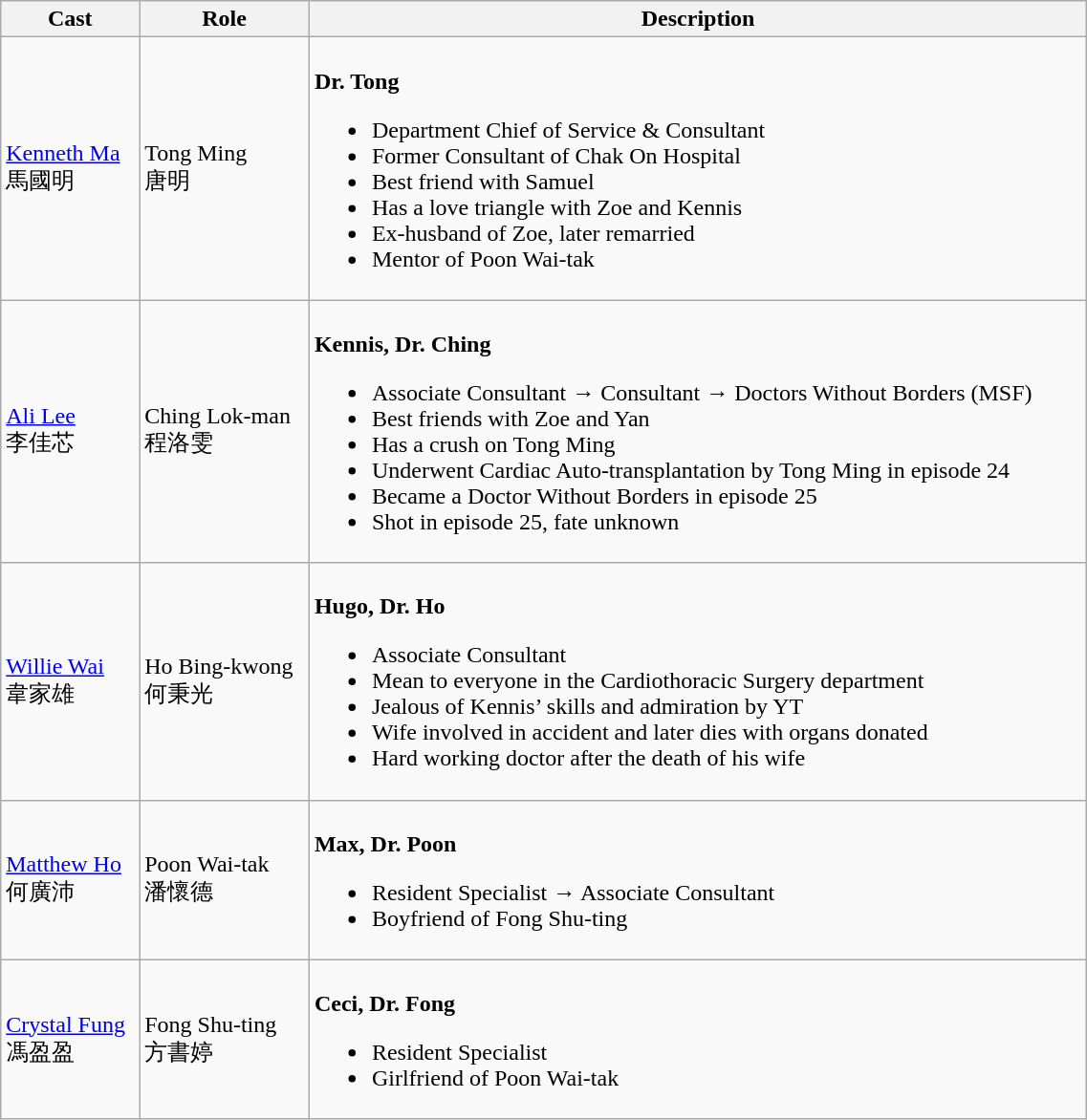<table class="wikitable" width="60%">
<tr>
<th>Cast</th>
<th>Role</th>
<th>Description</th>
</tr>
<tr>
<td><a href='#'>Kenneth Ma</a> <br> 馬國明</td>
<td>Tong Ming <br> 唐明</td>
<td><br><strong>Dr. Tong</strong><ul><li>Department Chief of Service & Consultant</li><li>Former Consultant of Chak On Hospital</li><li>Best friend with Samuel</li><li>Has a love triangle with Zoe and Kennis</li><li>Ex-husband of Zoe, later remarried</li><li>Mentor of Poon Wai-tak</li></ul></td>
</tr>
<tr>
<td><a href='#'>Ali Lee</a> <br> 李佳芯</td>
<td>Ching Lok-man <br> 程洛雯</td>
<td><br><strong>Kennis, Dr. Ching</strong><ul><li>Associate Consultant → Consultant → Doctors Without Borders (MSF)</li><li>Best friends with Zoe and Yan</li><li>Has a crush on Tong Ming</li><li>Underwent Cardiac Auto-transplantation by Tong Ming in episode 24</li><li>Became a Doctor Without Borders in episode 25</li><li>Shot in episode 25, fate unknown</li></ul></td>
</tr>
<tr>
<td><a href='#'>Willie Wai</a> <br> 韋家雄</td>
<td>Ho Bing-kwong<br> 何秉光</td>
<td><br><strong>Hugo, Dr. Ho</strong><ul><li>Associate Consultant</li><li>Mean to everyone in the Cardiothoracic Surgery department</li><li>Jealous of Kennis’ skills and admiration by YT</li><li>Wife involved in accident and later dies with organs donated</li><li>Hard working doctor after the death of his wife</li></ul></td>
</tr>
<tr>
<td><a href='#'>Matthew Ho</a> <br> 何廣沛</td>
<td>Poon Wai-tak <br> 潘懷德</td>
<td><br><strong>Max, Dr. Poon</strong><ul><li>Resident Specialist → Associate Consultant</li><li>Boyfriend of Fong Shu-ting</li></ul></td>
</tr>
<tr>
<td><a href='#'>Crystal Fung</a> <br> 馮盈盈</td>
<td>Fong Shu-ting <br> 方書婷</td>
<td><br><strong>Ceci, Dr. Fong</strong><ul><li>Resident Specialist</li><li>Girlfriend of Poon Wai-tak</li></ul></td>
</tr>
</table>
